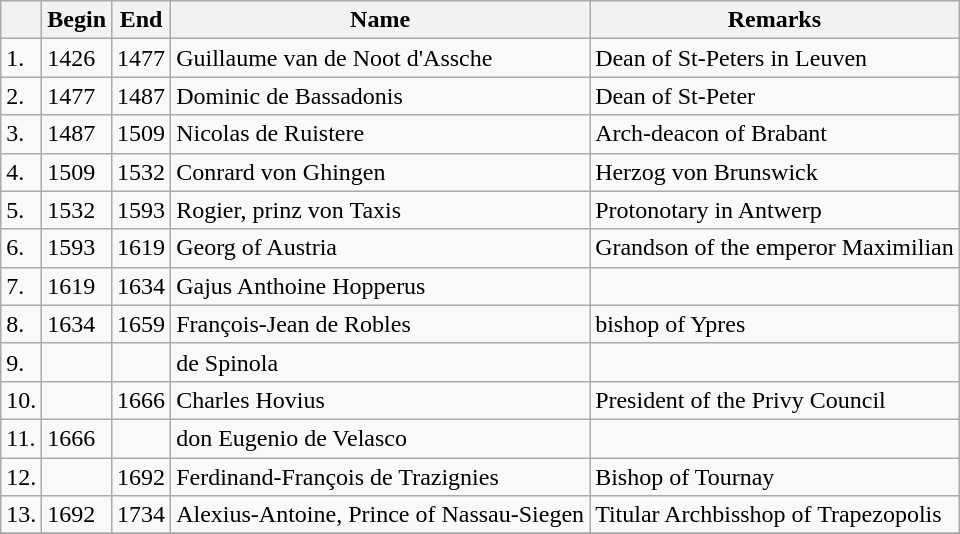<table class="wikitable sortable">
<tr>
<th></th>
<th>Begin</th>
<th>End</th>
<th>Name</th>
<th>Remarks</th>
</tr>
<tr>
<td>1.</td>
<td>1426</td>
<td>1477</td>
<td>Guillaume van de Noot d'Assche</td>
<td>Dean of St-Peters in Leuven</td>
</tr>
<tr>
<td>2.</td>
<td>1477</td>
<td>1487</td>
<td>Dominic de Bassadonis</td>
<td>Dean of St-Peter</td>
</tr>
<tr>
<td>3.</td>
<td>1487</td>
<td>1509</td>
<td>Nicolas de Ruistere</td>
<td>Arch-deacon of Brabant</td>
</tr>
<tr>
<td>4.</td>
<td>1509</td>
<td>1532</td>
<td>Conrard von Ghingen</td>
<td>Herzog von Brunswick</td>
</tr>
<tr>
<td>5.</td>
<td>1532</td>
<td>1593</td>
<td>Rogier, prinz von Taxis</td>
<td>Protonotary in Antwerp</td>
</tr>
<tr>
<td>6.</td>
<td>1593</td>
<td>1619</td>
<td>Georg of Austria</td>
<td>Grandson of the emperor Maximilian</td>
</tr>
<tr>
<td>7.</td>
<td>1619</td>
<td>1634</td>
<td>Gajus Anthoine Hopperus</td>
<td></td>
</tr>
<tr>
<td>8.</td>
<td>1634</td>
<td>1659</td>
<td>François-Jean de Robles</td>
<td>bishop of Ypres</td>
</tr>
<tr>
<td>9.</td>
<td></td>
<td></td>
<td>de Spinola</td>
<td></td>
</tr>
<tr>
<td>10.</td>
<td></td>
<td>1666</td>
<td>Charles Hovius</td>
<td>President of the Privy Council</td>
</tr>
<tr>
<td>11.</td>
<td>1666</td>
<td></td>
<td>don Eugenio de Velasco</td>
<td></td>
</tr>
<tr>
<td>12.</td>
<td></td>
<td>1692</td>
<td>Ferdinand-François de Trazignies</td>
<td>Bishop of Tournay</td>
</tr>
<tr>
<td>13.</td>
<td>1692</td>
<td>1734</td>
<td>Alexius-Antoine, Prince of Nassau-Siegen</td>
<td>Titular Archbisshop of Trapezopolis</td>
</tr>
<tr>
</tr>
</table>
